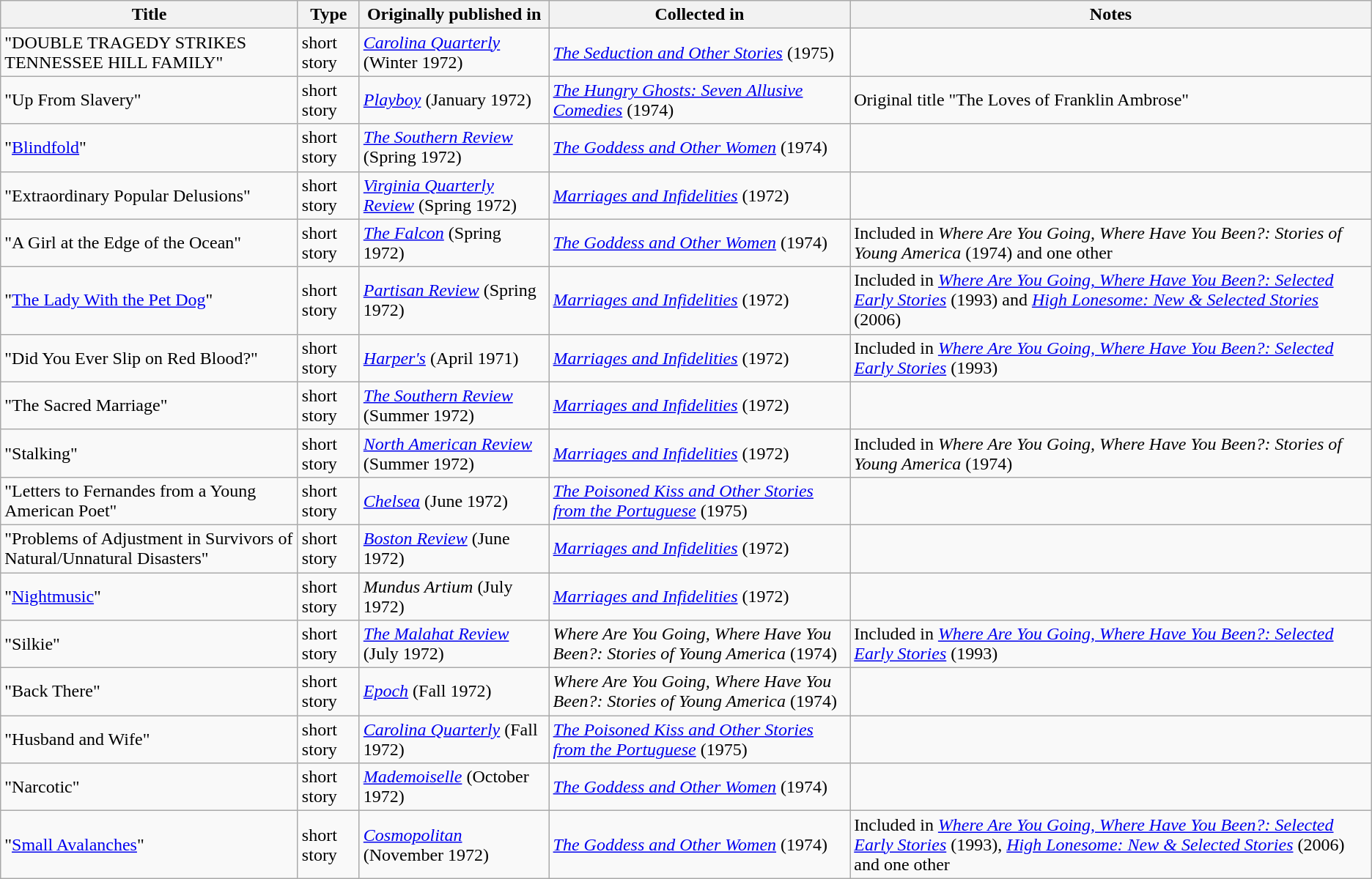<table class="wikitable">
<tr>
<th>Title</th>
<th>Type</th>
<th>Originally published in</th>
<th>Collected in</th>
<th>Notes</th>
</tr>
<tr>
<td>"DOUBLE TRAGEDY STRIKES TENNESSEE HILL FAMILY"</td>
<td>short story</td>
<td><em><a href='#'>Carolina Quarterly</a></em> (Winter 1972)</td>
<td><em><a href='#'>The Seduction and Other Stories</a></em> (1975)</td>
<td></td>
</tr>
<tr>
<td>"Up From Slavery"</td>
<td>short story</td>
<td><em><a href='#'>Playboy</a></em> (January 1972)</td>
<td><em><a href='#'>The Hungry Ghosts: Seven Allusive Comedies</a></em> (1974)</td>
<td>Original title "The Loves of Franklin Ambrose"</td>
</tr>
<tr>
<td>"<a href='#'>Blindfold</a>"</td>
<td>short story</td>
<td><em><a href='#'>The Southern Review</a></em> (Spring 1972)</td>
<td><em><a href='#'>The Goddess and Other Women</a></em> (1974)</td>
<td></td>
</tr>
<tr>
<td>"Extraordinary Popular Delusions"</td>
<td>short story</td>
<td><em><a href='#'>Virginia Quarterly Review</a></em> (Spring 1972)</td>
<td><em><a href='#'>Marriages and Infidelities</a></em> (1972)</td>
<td></td>
</tr>
<tr>
<td>"A Girl at the Edge of the Ocean"</td>
<td>short story</td>
<td><em><a href='#'>The Falcon</a></em> (Spring 1972)</td>
<td><em><a href='#'>The Goddess and Other Women</a></em> (1974)</td>
<td>Included in <em>Where Are You Going, Where Have You Been?: Stories of Young America</em> (1974) and one other</td>
</tr>
<tr>
<td>"<a href='#'>The Lady With the Pet Dog</a>"</td>
<td>short story</td>
<td><em><a href='#'>Partisan Review</a></em> (Spring 1972)</td>
<td><em><a href='#'>Marriages and Infidelities</a></em> (1972)</td>
<td>Included in <em><a href='#'>Where Are You Going, Where Have You Been?: Selected Early Stories</a></em> (1993) and <em><a href='#'>High Lonesome: New & Selected Stories</a></em> (2006)</td>
</tr>
<tr>
<td>"Did You Ever Slip on Red Blood?"</td>
<td>short story</td>
<td><em><a href='#'>Harper's</a></em> (April 1971)</td>
<td><em><a href='#'>Marriages and Infidelities</a></em> (1972)</td>
<td>Included in <em><a href='#'>Where Are You Going, Where Have You Been?: Selected Early Stories</a></em> (1993)</td>
</tr>
<tr>
<td>"The Sacred Marriage"</td>
<td>short story</td>
<td><em><a href='#'>The Southern Review</a></em> (Summer 1972)</td>
<td><em><a href='#'>Marriages and Infidelities</a></em> (1972)</td>
<td></td>
</tr>
<tr>
<td>"Stalking"</td>
<td>short story</td>
<td><em><a href='#'>North American Review</a></em> (Summer 1972)</td>
<td><em><a href='#'>Marriages and Infidelities</a></em> (1972)</td>
<td>Included in <em>Where Are You Going, Where Have You Been?: Stories of Young America</em> (1974)</td>
</tr>
<tr>
<td>"Letters to Fernandes from a Young American Poet"</td>
<td>short story</td>
<td><em><a href='#'>Chelsea</a></em> (June 1972)</td>
<td><em><a href='#'>The Poisoned Kiss and Other Stories from the Portuguese</a></em> (1975)</td>
<td></td>
</tr>
<tr>
<td>"Problems of Adjustment in Survivors of Natural/Unnatural Disasters"</td>
<td>short story</td>
<td><em><a href='#'>Boston Review</a></em> (June 1972)</td>
<td><em><a href='#'>Marriages and Infidelities</a></em> (1972)</td>
<td></td>
</tr>
<tr>
<td>"<a href='#'>Nightmusic</a>"</td>
<td>short story</td>
<td><em>Mundus Artium</em> (July 1972)</td>
<td><em><a href='#'>Marriages and Infidelities</a></em> (1972)</td>
<td></td>
</tr>
<tr>
<td>"Silkie"</td>
<td>short story</td>
<td><em><a href='#'>The Malahat Review</a></em> (July 1972)</td>
<td><em>Where Are You Going, Where Have You Been?: Stories of Young America</em> (1974)</td>
<td>Included in <em><a href='#'>Where Are You Going, Where Have You Been?: Selected Early Stories</a></em> (1993)</td>
</tr>
<tr>
<td>"Back There"</td>
<td>short story</td>
<td><em><a href='#'>Epoch</a></em> (Fall 1972)</td>
<td><em>Where Are You Going, Where Have You Been?: Stories of Young America</em> (1974)</td>
<td></td>
</tr>
<tr>
<td>"Husband and Wife"</td>
<td>short story</td>
<td><em><a href='#'>Carolina Quarterly</a></em> (Fall 1972)</td>
<td><em><a href='#'>The Poisoned Kiss and Other Stories from the Portuguese</a></em> (1975)</td>
<td></td>
</tr>
<tr>
<td>"Narcotic"</td>
<td>short story</td>
<td><em><a href='#'>Mademoiselle</a></em> (October 1972)</td>
<td><em><a href='#'>The Goddess and Other Women</a></em> (1974)</td>
<td></td>
</tr>
<tr>
<td>"<a href='#'>Small Avalanches</a>"</td>
<td>short story</td>
<td><em><a href='#'>Cosmopolitan</a></em> (November 1972)</td>
<td><em><a href='#'>The Goddess and Other Women</a></em> (1974)</td>
<td>Included in <em><a href='#'>Where Are You Going, Where Have You Been?: Selected Early Stories</a></em> (1993), <em><a href='#'>High Lonesome: New & Selected Stories</a></em> (2006) and one other</td>
</tr>
</table>
